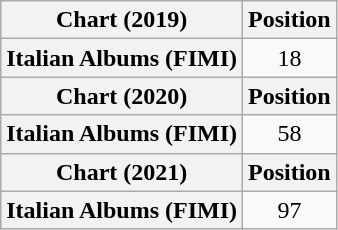<table class="wikitable sortable plainrowheaders" style="text-align:center">
<tr>
<th scope="col">Chart (2019)</th>
<th scope="col">Position</th>
</tr>
<tr>
<th scope="row">Italian Albums (FIMI)</th>
<td>18</td>
</tr>
<tr>
<th scope="col">Chart (2020)</th>
<th scope="col">Position</th>
</tr>
<tr>
<th scope="row">Italian Albums (FIMI)</th>
<td>58</td>
</tr>
<tr>
<th scope="col">Chart (2021)</th>
<th scope="col">Position</th>
</tr>
<tr>
<th scope="row">Italian Albums (FIMI)</th>
<td>97</td>
</tr>
</table>
